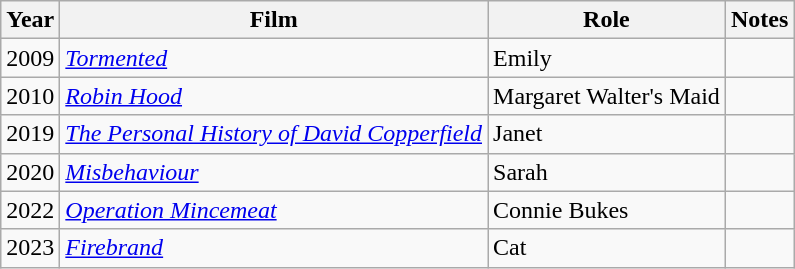<table class="wikitable">
<tr>
<th>Year</th>
<th>Film</th>
<th>Role</th>
<th>Notes</th>
</tr>
<tr>
<td>2009</td>
<td><em><a href='#'>Tormented</a></em></td>
<td>Emily</td>
<td></td>
</tr>
<tr>
<td>2010</td>
<td><em><a href='#'>Robin Hood</a></em></td>
<td>Margaret Walter's Maid</td>
<td></td>
</tr>
<tr>
<td>2019</td>
<td><em><a href='#'>The Personal History of David Copperfield</a></em></td>
<td>Janet</td>
<td></td>
</tr>
<tr>
<td>2020</td>
<td><em><a href='#'>Misbehaviour</a></em></td>
<td>Sarah</td>
<td></td>
</tr>
<tr>
<td>2022</td>
<td><em><a href='#'>Operation Mincemeat</a></em></td>
<td>Connie Bukes</td>
<td></td>
</tr>
<tr>
<td>2023</td>
<td><em><a href='#'>Firebrand</a></em></td>
<td>Cat</td>
<td></td>
</tr>
</table>
